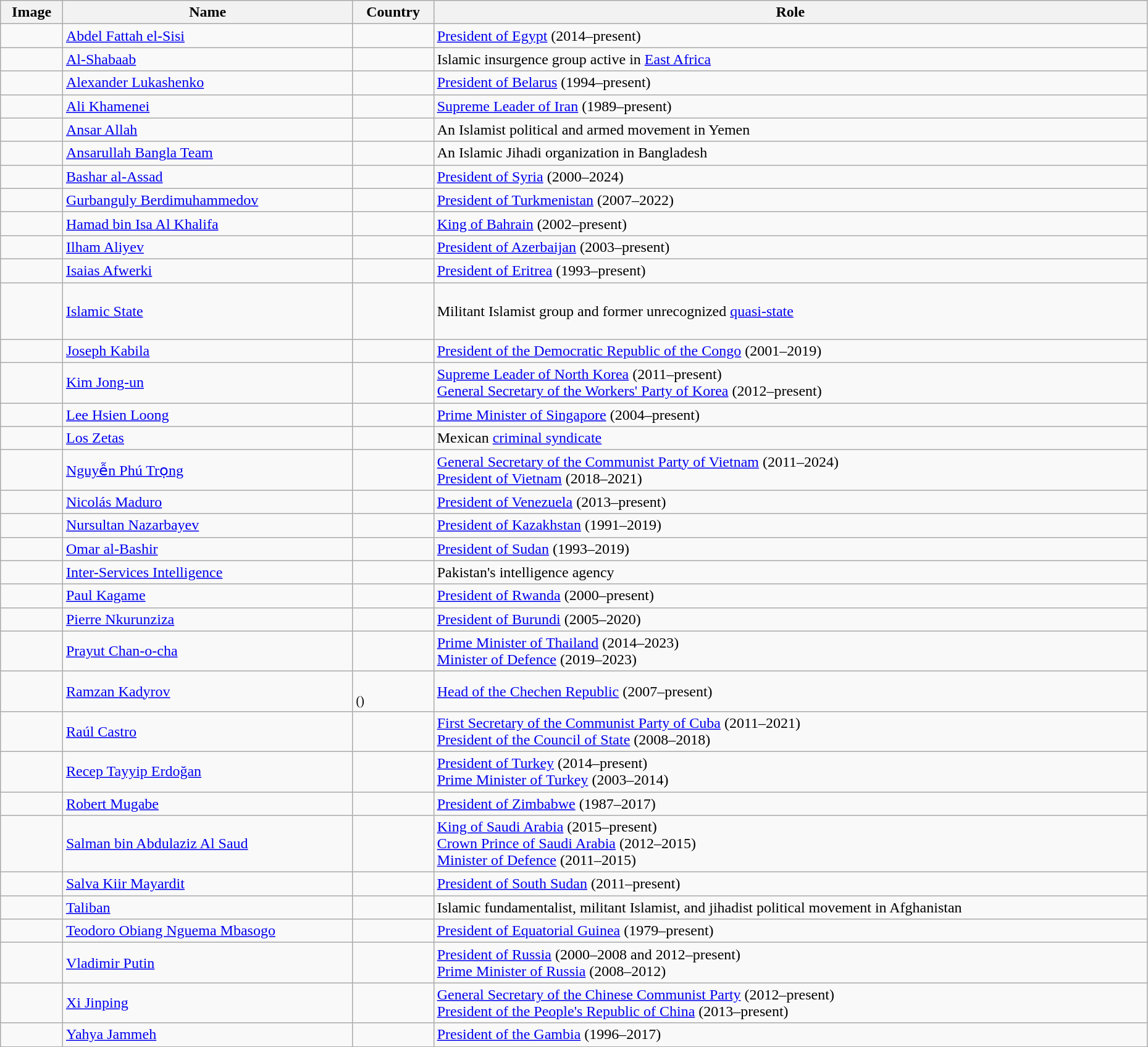<table class="wikitable sortable" width="98%">
<tr>
<th class="unsortable">Image</th>
<th>Name</th>
<th>Country</th>
<th>Role</th>
</tr>
<tr>
<td></td>
<td><a href='#'>Abdel Fattah el-Sisi</a></td>
<td></td>
<td><a href='#'>President of Egypt</a> (2014–present)</td>
</tr>
<tr>
<td></td>
<td><a href='#'>Al-Shabaab</a></td>
<td></td>
<td>Islamic insurgence group active in <a href='#'>East Africa</a></td>
</tr>
<tr>
<td></td>
<td><a href='#'>Alexander Lukashenko</a></td>
<td></td>
<td><a href='#'>President of Belarus</a> (1994–present)</td>
</tr>
<tr>
<td></td>
<td><a href='#'>Ali Khamenei</a></td>
<td></td>
<td><a href='#'>Supreme Leader of Iran</a> (1989–present)</td>
</tr>
<tr>
<td></td>
<td><a href='#'>Ansar Allah</a></td>
<td></td>
<td>An Islamist political and armed movement in Yemen</td>
</tr>
<tr>
<td></td>
<td><a href='#'>Ansarullah Bangla Team</a></td>
<td></td>
<td>An Islamic Jihadi organization in Bangladesh</td>
</tr>
<tr>
<td></td>
<td><a href='#'>Bashar al-Assad</a></td>
<td></td>
<td><a href='#'>President of Syria</a> (2000–2024)</td>
</tr>
<tr>
<td></td>
<td><a href='#'>Gurbanguly Berdimuhammedov</a></td>
<td></td>
<td><a href='#'>President of Turkmenistan</a> (2007–2022)</td>
</tr>
<tr>
<td></td>
<td><a href='#'>Hamad bin Isa Al Khalifa</a></td>
<td></td>
<td><a href='#'>King of Bahrain</a> (2002–present)</td>
</tr>
<tr>
<td></td>
<td><a href='#'>Ilham Aliyev</a></td>
<td></td>
<td><a href='#'>President of Azerbaijan</a> (2003–present)</td>
</tr>
<tr>
<td></td>
<td><a href='#'>Isaias Afwerki</a></td>
<td></td>
<td><a href='#'>President of Eritrea</a> (1993–present)</td>
</tr>
<tr>
<td></td>
<td><a href='#'>Islamic State</a></td>
<td><br><br><br></td>
<td>Militant Islamist group and former unrecognized <a href='#'>quasi-state</a></td>
</tr>
<tr>
<td></td>
<td><a href='#'>Joseph Kabila</a></td>
<td></td>
<td><a href='#'>President of the Democratic Republic of the Congo</a> (2001–2019)</td>
</tr>
<tr>
<td></td>
<td><a href='#'>Kim Jong-un</a></td>
<td></td>
<td><a href='#'>Supreme Leader of North Korea</a> (2011–present)<br><a href='#'>General Secretary of the Workers' Party of Korea</a> (2012–present)</td>
</tr>
<tr>
<td></td>
<td><a href='#'>Lee Hsien Loong</a></td>
<td></td>
<td><a href='#'>Prime Minister of Singapore</a> (2004–present)</td>
</tr>
<tr>
<td></td>
<td><a href='#'>Los Zetas</a></td>
<td></td>
<td>Mexican <a href='#'>criminal syndicate</a></td>
</tr>
<tr>
<td></td>
<td><a href='#'>Nguyễn Phú Trọng</a></td>
<td></td>
<td><a href='#'>General Secretary of the Communist Party of Vietnam</a> (2011–2024)<br><a href='#'>President of Vietnam</a> (2018–2021)</td>
</tr>
<tr>
<td></td>
<td><a href='#'>Nicolás Maduro</a></td>
<td></td>
<td><a href='#'>President of Venezuela</a> (2013–present)</td>
</tr>
<tr>
<td></td>
<td><a href='#'>Nursultan Nazarbayev</a></td>
<td></td>
<td><a href='#'>President of Kazakhstan</a> (1991–2019)</td>
</tr>
<tr>
<td></td>
<td><a href='#'>Omar al-Bashir</a></td>
<td></td>
<td><a href='#'>President of Sudan</a> (1993–2019)</td>
</tr>
<tr>
<td></td>
<td><a href='#'>Inter-Services Intelligence</a></td>
<td></td>
<td>Pakistan's intelligence agency</td>
</tr>
<tr>
<td></td>
<td><a href='#'>Paul Kagame</a></td>
<td></td>
<td><a href='#'>President of Rwanda</a> (2000–present)</td>
</tr>
<tr>
<td></td>
<td><a href='#'>Pierre Nkurunziza</a></td>
<td></td>
<td><a href='#'>President of Burundi</a> (2005–2020)</td>
</tr>
<tr>
<td></td>
<td><a href='#'>Prayut Chan-o-cha</a></td>
<td></td>
<td><a href='#'>Prime Minister of Thailand</a> (2014–2023)<br><a href='#'>Minister of Defence</a> (2019–2023)</td>
</tr>
<tr>
<td></td>
<td><a href='#'>Ramzan Kadyrov</a></td>
<td><br><small>()</small></td>
<td><a href='#'>Head of the Chechen Republic</a> (2007–present)</td>
</tr>
<tr>
<td></td>
<td><a href='#'>Raúl Castro</a></td>
<td></td>
<td><a href='#'>First Secretary of the Communist Party of Cuba</a> (2011–2021)<br><a href='#'>President of the Council of State</a> (2008–2018)</td>
</tr>
<tr>
<td></td>
<td><a href='#'>Recep Tayyip Erdoğan</a></td>
<td></td>
<td><a href='#'>President of Turkey</a> (2014–present)<br><a href='#'>Prime Minister of Turkey</a> (2003–2014)</td>
</tr>
<tr>
<td></td>
<td><a href='#'>Robert Mugabe</a></td>
<td></td>
<td><a href='#'>President of Zimbabwe</a> (1987–2017)</td>
</tr>
<tr>
<td></td>
<td><a href='#'>Salman bin Abdulaziz Al Saud</a></td>
<td></td>
<td><a href='#'>King of Saudi Arabia</a> (2015–present)<br><a href='#'>Crown Prince of Saudi Arabia</a> (2012–2015)<br><a href='#'>Minister of Defence</a> (2011–2015)</td>
</tr>
<tr>
<td></td>
<td><a href='#'>Salva Kiir Mayardit</a></td>
<td></td>
<td><a href='#'>President of South Sudan</a> (2011–present)</td>
</tr>
<tr>
<td></td>
<td><a href='#'>Taliban</a></td>
<td></td>
<td>Islamic fundamentalist, militant Islamist, and jihadist political movement in Afghanistan</td>
</tr>
<tr>
<td></td>
<td><a href='#'>Teodoro Obiang Nguema Mbasogo</a></td>
<td></td>
<td><a href='#'>President of Equatorial Guinea</a> (1979–present)</td>
</tr>
<tr>
<td></td>
<td><a href='#'>Vladimir Putin</a></td>
<td></td>
<td><a href='#'>President of Russia</a> (2000–2008 and 2012–present)<br><a href='#'>Prime Minister of Russia</a> (2008–2012)</td>
</tr>
<tr>
<td></td>
<td><a href='#'>Xi Jinping</a></td>
<td></td>
<td><a href='#'>General Secretary of the Chinese Communist Party</a> (2012–present)<br><a href='#'>President of the People's Republic of China</a> (2013–present)</td>
</tr>
<tr>
<td></td>
<td><a href='#'>Yahya Jammeh</a></td>
<td></td>
<td><a href='#'>President of the Gambia</a> (1996–2017)</td>
</tr>
<tr>
</tr>
</table>
